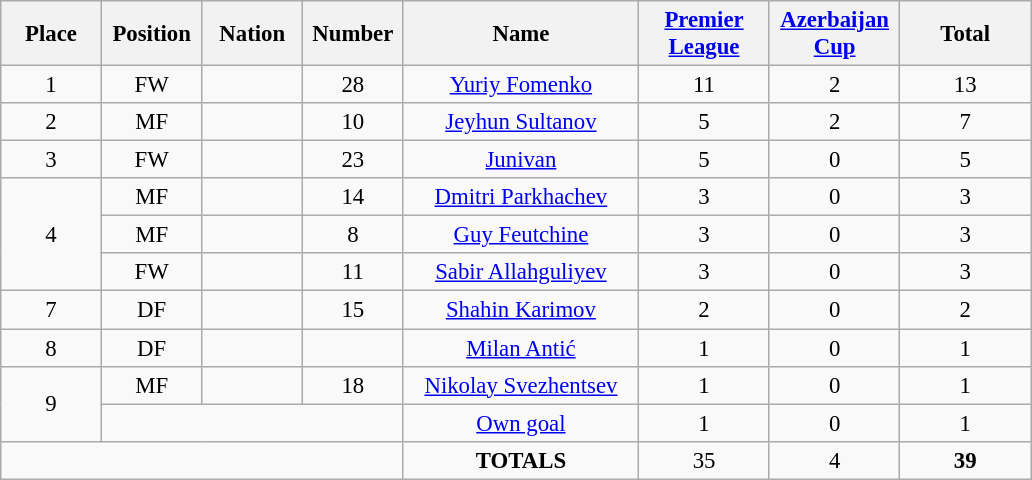<table class="wikitable" style="font-size: 95%; text-align: center;">
<tr>
<th width=60>Place</th>
<th width=60>Position</th>
<th width=60>Nation</th>
<th width=60>Number</th>
<th width=150>Name</th>
<th width=80><a href='#'>Premier League</a></th>
<th width=80><a href='#'>Azerbaijan Cup</a></th>
<th width=80>Total</th>
</tr>
<tr>
<td>1</td>
<td>FW</td>
<td></td>
<td>28</td>
<td><a href='#'>Yuriy Fomenko</a></td>
<td>11</td>
<td>2</td>
<td>13</td>
</tr>
<tr>
<td>2</td>
<td>MF</td>
<td></td>
<td>10</td>
<td><a href='#'>Jeyhun Sultanov</a></td>
<td>5</td>
<td>2</td>
<td>7</td>
</tr>
<tr>
<td>3</td>
<td>FW</td>
<td></td>
<td>23</td>
<td><a href='#'>Junivan</a></td>
<td>5</td>
<td>0</td>
<td>5</td>
</tr>
<tr>
<td rowspan="3">4</td>
<td>MF</td>
<td></td>
<td>14</td>
<td><a href='#'>Dmitri Parkhachev</a></td>
<td>3</td>
<td>0</td>
<td>3</td>
</tr>
<tr>
<td>MF</td>
<td></td>
<td>8</td>
<td><a href='#'>Guy Feutchine</a></td>
<td>3</td>
<td>0</td>
<td>3</td>
</tr>
<tr>
<td>FW</td>
<td></td>
<td>11</td>
<td><a href='#'>Sabir Allahguliyev</a></td>
<td>3</td>
<td>0</td>
<td>3</td>
</tr>
<tr>
<td>7</td>
<td>DF</td>
<td></td>
<td>15</td>
<td><a href='#'>Shahin Karimov</a></td>
<td>2</td>
<td>0</td>
<td>2</td>
</tr>
<tr>
<td>8</td>
<td>DF</td>
<td></td>
<td></td>
<td><a href='#'>Milan Antić</a></td>
<td>1</td>
<td>0</td>
<td>1</td>
</tr>
<tr>
<td rowspan="2">9</td>
<td>MF</td>
<td></td>
<td>18</td>
<td><a href='#'>Nikolay Svezhentsev</a></td>
<td>1</td>
<td>0</td>
<td>1</td>
</tr>
<tr>
<td colspan="3"></td>
<td><a href='#'>Own goal</a></td>
<td>1</td>
<td>0</td>
<td>1</td>
</tr>
<tr>
<td colspan="4"></td>
<td><strong>TOTALS</strong></td>
<td>35</td>
<td>4</td>
<td><strong>39</strong></td>
</tr>
</table>
